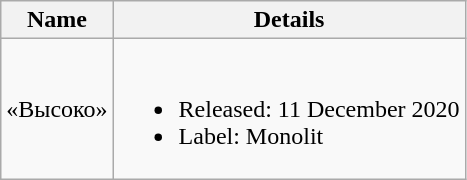<table class="wikitable">
<tr>
<th>Name</th>
<th>Details</th>
</tr>
<tr>
<td>«Высоко»</td>
<td><br><ul><li>Released: 11 December 2020</li><li>Label: Monolit</li></ul></td>
</tr>
</table>
